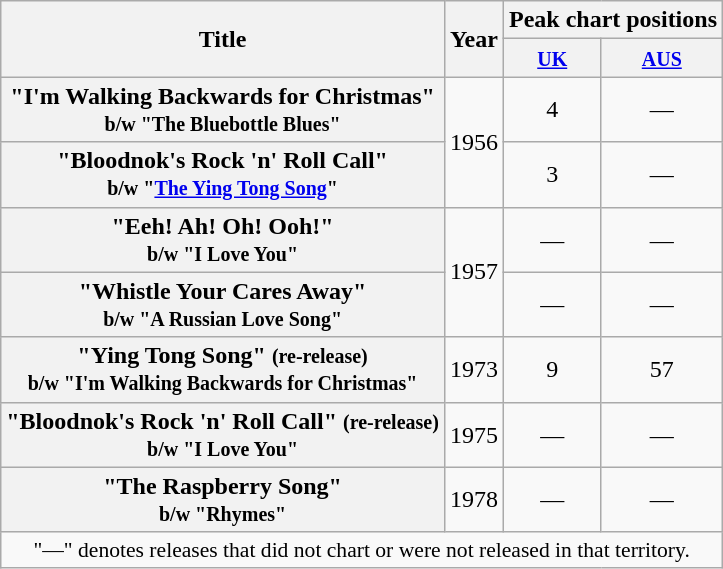<table class="wikitable plainrowheaders" style="text-align:center;">
<tr>
<th rowspan="2">Title</th>
<th rowspan="2">Year</th>
<th colspan="2">Peak chart positions</th>
</tr>
<tr>
<th scope="col"><small><a href='#'>UK</a></small><br></th>
<th scope="col"><small><a href='#'>AUS</a></small><br></th>
</tr>
<tr>
<th scope="row">"I'm Walking Backwards for Christmas"<br><small>b/w "The Bluebottle Blues"</small></th>
<td rowspan="2">1956</td>
<td>4</td>
<td>—</td>
</tr>
<tr>
<th scope="row">"Bloodnok's Rock 'n' Roll Call"<br><small>b/w "<a href='#'>The Ying Tong Song</a>"</small></th>
<td align="center">3</td>
<td>—</td>
</tr>
<tr>
<th scope="row">"Eeh! Ah! Oh! Ooh!"<br><small>b/w "I Love You"</small></th>
<td rowspan="2">1957</td>
<td align="center">—</td>
<td>—</td>
</tr>
<tr>
<th scope="row">"Whistle Your Cares Away"<br><small>b/w "A Russian Love Song"</small></th>
<td align="center">—</td>
<td>—</td>
</tr>
<tr>
<th scope="row">"Ying Tong Song" <small>(re-release)</small><br><small>b/w "I'm Walking Backwards for Christmas"</small></th>
<td>1973</td>
<td align="center">9</td>
<td>57</td>
</tr>
<tr>
<th scope="row">"Bloodnok's Rock 'n' Roll Call" <small>(re-release)</small><br><small>b/w "I Love You"</small></th>
<td>1975</td>
<td align="center">—</td>
<td>—</td>
</tr>
<tr>
<th scope="row">"The Raspberry Song"<br><small>b/w "Rhymes"</small></th>
<td>1978</td>
<td align="center">—</td>
<td>—</td>
</tr>
<tr>
<td colspan="4" style="font-size:90%">"—" denotes releases that did not chart or were not released in that territory.</td>
</tr>
</table>
